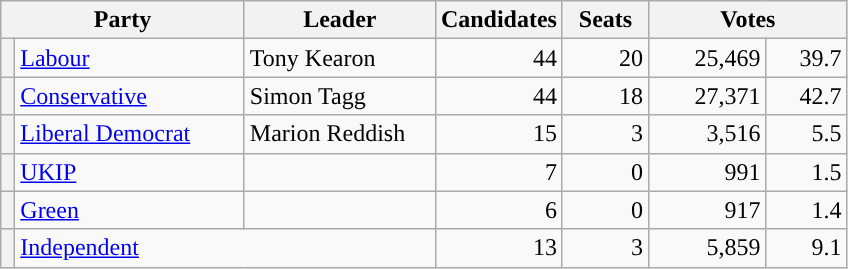<table class="wikitable" style="text-align:right; font-size: 100%">
<tr>
<th style="width:155px;" colspan=2>Party</th>
<th style="width:120px;">Leader</th>
<th style="width:50px;">Candidates</th>
<th style="width:50px;">Seats</th>
<th style="width:125px;" colspan=2>Votes</th>
</tr>
<tr>
<th style="background:"></th>
<td style="text-align:left"><a href='#'>Labour</a></td>
<td style="text-align:left">Tony Kearon</td>
<td>44</td>
<td>20</td>
<td>25,469</td>
<td>39.7</td>
</tr>
<tr>
<th style="background:"></th>
<td style="text-align:left"><a href='#'>Conservative</a></td>
<td style="text-align:left">Simon Tagg</td>
<td>44</td>
<td>18</td>
<td>27,371</td>
<td>42.7</td>
</tr>
<tr>
<th style="background:"></th>
<td style="text-align:left"><a href='#'>Liberal Democrat</a></td>
<td style="text-align:left">Marion Reddish</td>
<td>15</td>
<td>3</td>
<td>3,516</td>
<td>5.5</td>
</tr>
<tr>
<th style="background:"></th>
<td style="text-align:left"><a href='#'>UKIP</a></td>
<td style="text-align:left"></td>
<td>7</td>
<td>0</td>
<td>991</td>
<td>1.5</td>
</tr>
<tr>
<th style="background:"></th>
<td style="text-align:left"><a href='#'>Green</a></td>
<td style="text-align:left"></td>
<td>6</td>
<td>0</td>
<td>917</td>
<td>1.4</td>
</tr>
<tr>
<th style="background:"></th>
<td style="text-align:left" colspan=2><a href='#'>Independent</a></td>
<td>13</td>
<td>3</td>
<td>5,859</td>
<td>9.1</td>
</tr>
</table>
